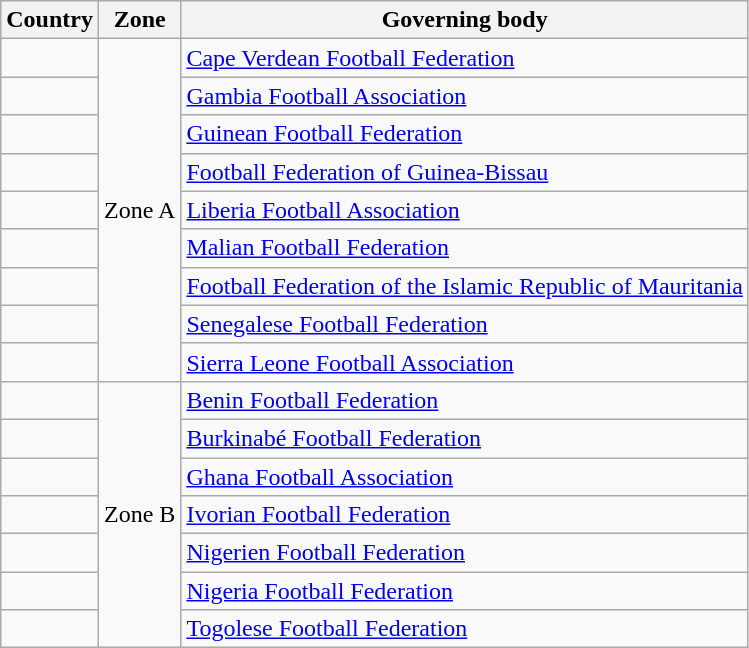<table class="wikitable sortable">
<tr>
<th>Country</th>
<th>Zone</th>
<th>Governing body</th>
</tr>
<tr>
<td></td>
<td rowspan="9">Zone A</td>
<td><a href='#'>Cape Verdean Football Federation</a></td>
</tr>
<tr>
<td></td>
<td><a href='#'>Gambia Football Association</a></td>
</tr>
<tr>
<td></td>
<td><a href='#'>Guinean Football Federation</a></td>
</tr>
<tr>
<td></td>
<td><a href='#'>Football Federation of Guinea-Bissau</a></td>
</tr>
<tr>
<td></td>
<td><a href='#'>Liberia Football Association</a></td>
</tr>
<tr>
<td></td>
<td><a href='#'>Malian Football Federation</a></td>
</tr>
<tr>
<td></td>
<td><a href='#'>Football Federation of the Islamic Republic of Mauritania</a></td>
</tr>
<tr>
<td></td>
<td><a href='#'>Senegalese Football Federation</a></td>
</tr>
<tr>
<td></td>
<td><a href='#'>Sierra Leone Football Association</a></td>
</tr>
<tr>
<td></td>
<td rowspan="7">Zone B</td>
<td><a href='#'>Benin Football Federation</a></td>
</tr>
<tr>
<td></td>
<td><a href='#'>Burkinabé Football Federation</a></td>
</tr>
<tr>
<td></td>
<td><a href='#'>Ghana Football Association</a></td>
</tr>
<tr>
<td></td>
<td><a href='#'>Ivorian Football Federation</a></td>
</tr>
<tr>
<td></td>
<td><a href='#'>Nigerien Football Federation</a></td>
</tr>
<tr>
<td></td>
<td><a href='#'>Nigeria Football Federation</a></td>
</tr>
<tr>
<td></td>
<td><a href='#'>Togolese Football Federation</a></td>
</tr>
</table>
